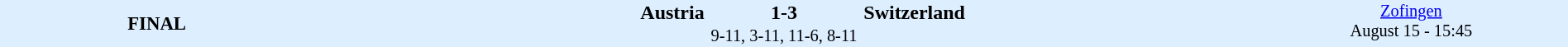<table style="width: 100%; background:#ddeeff;" cellspacing="0">
<tr>
<td style=font-size:95% align=center rowspan=3 width=20%><strong>FINAL</strong></td>
</tr>
<tr>
<td width=25% align=right><strong>Austria</strong> </td>
<td align=center width=10%><strong>1-3</strong></td>
<td width=25%> <strong>Switzerland</strong></td>
<td width=20% style=font-size:85% rowspan=2 valign=top align=center><a href='#'>Zofingen</a><br>August 15 - 15:45</td>
</tr>
<tr style=font-size:85%>
<td colspan=3 align=center>9-11, 3-11, 11-6, 8-11</td>
</tr>
</table>
